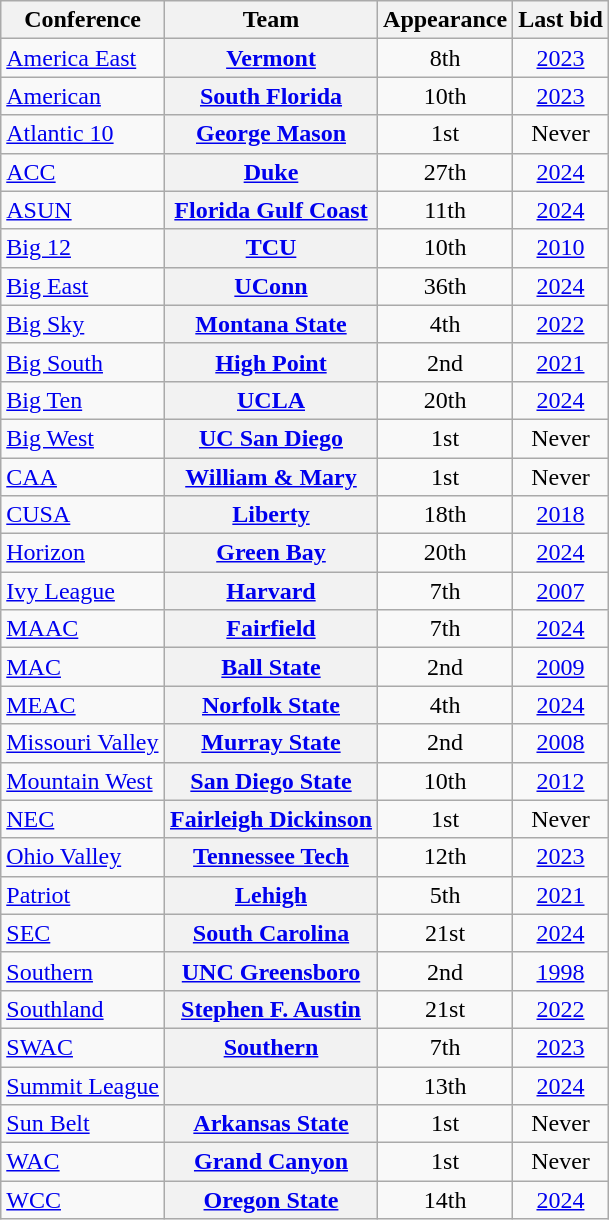<table class="wikitable sortable plainrowheaders">
<tr>
<th scope="col">Conference</th>
<th scope="col">Team</th>
<th scope="col" data-sort-type="number">Appearance</th>
<th scope="col">Last bid</th>
</tr>
<tr>
<td><a href='#'>America East</a></td>
<th scope="row" style="text-align:center"><a href='#'>Vermont</a></th>
<td align=center>8th</td>
<td align=center><a href='#'>2023</a></td>
</tr>
<tr>
<td><a href='#'>American</a></td>
<th scope="row" style="text-align:center"><a href='#'>South Florida</a></th>
<td align=center>10th</td>
<td align=center><a href='#'>2023</a></td>
</tr>
<tr>
<td><a href='#'>Atlantic 10</a></td>
<th scope="row" style="text-align:center"><a href='#'>George Mason</a></th>
<td align=center>1st</td>
<td align=center>Never</td>
</tr>
<tr>
<td><a href='#'>ACC</a></td>
<th scope="row" style="text-align:center"><a href='#'>Duke</a></th>
<td align=center>27th</td>
<td align=center><a href='#'>2024</a></td>
</tr>
<tr>
<td><a href='#'>ASUN</a></td>
<th scope="row" style="text-align:center"><a href='#'>Florida Gulf Coast</a></th>
<td align=center>11th</td>
<td align=center><a href='#'>2024</a></td>
</tr>
<tr>
<td><a href='#'>Big 12</a></td>
<th scope="row" style="text-align:center"><a href='#'>TCU</a></th>
<td align=center>10th</td>
<td align=center><a href='#'>2010</a></td>
</tr>
<tr>
<td><a href='#'>Big East</a></td>
<th scope="row" style="text-align:center"><a href='#'>UConn</a></th>
<td align=center>36th</td>
<td align=center><a href='#'>2024</a></td>
</tr>
<tr>
<td><a href='#'>Big Sky</a></td>
<th scope="row" style="text-align:center"><a href='#'>Montana State</a></th>
<td align=center>4th</td>
<td align=center><a href='#'>2022</a></td>
</tr>
<tr>
<td><a href='#'>Big South</a></td>
<th scope="row" style="text-align:center"><a href='#'>High Point</a></th>
<td align=center>2nd</td>
<td align=center><a href='#'>2021</a></td>
</tr>
<tr>
<td><a href='#'>Big Ten</a></td>
<th scope="row" style="text-align:center"><a href='#'>UCLA</a></th>
<td align=center>20th</td>
<td align=center><a href='#'>2024</a></td>
</tr>
<tr>
<td><a href='#'>Big West</a></td>
<th scope="row" style="text-align:center"><a href='#'>UC San Diego</a></th>
<td align=center>1st</td>
<td align=center>Never</td>
</tr>
<tr>
<td><a href='#'>CAA</a></td>
<th scope="row" style="text-align:center"><a href='#'>William & Mary</a></th>
<td align=center>1st</td>
<td align=center>Never</td>
</tr>
<tr>
<td><a href='#'>CUSA</a></td>
<th scope="row" style="text-align:center"><a href='#'>Liberty</a></th>
<td align=center>18th</td>
<td align=center><a href='#'>2018</a></td>
</tr>
<tr>
<td><a href='#'>Horizon</a></td>
<th scope="row" style="text-align:center"><a href='#'>Green Bay</a></th>
<td align=center>20th</td>
<td align=center><a href='#'>2024</a></td>
</tr>
<tr>
<td><a href='#'>Ivy League</a></td>
<th scope="row" style="text-align:center"><a href='#'>Harvard</a></th>
<td align=center>7th</td>
<td align=center><a href='#'>2007</a></td>
</tr>
<tr>
<td><a href='#'>MAAC</a></td>
<th scope="row" style="text-align:center"><a href='#'>Fairfield</a></th>
<td align=center>7th</td>
<td align=center><a href='#'>2024</a></td>
</tr>
<tr>
<td><a href='#'>MAC</a></td>
<th scope="row" style="text-align:center"><a href='#'>Ball State</a></th>
<td align=center>2nd</td>
<td align=center><a href='#'>2009</a></td>
</tr>
<tr>
<td><a href='#'>MEAC</a></td>
<th scope="row" style="text-align:center"><a href='#'>Norfolk State</a></th>
<td align=center>4th</td>
<td align=center><a href='#'>2024</a></td>
</tr>
<tr>
<td><a href='#'>Missouri Valley</a></td>
<th scope="row" style="text-align:center"><a href='#'>Murray State</a></th>
<td align=center>2nd</td>
<td align=center><a href='#'>2008</a></td>
</tr>
<tr>
<td><a href='#'>Mountain West</a></td>
<th scope="row" style="text-align:center"><a href='#'>San Diego State</a></th>
<td align=center>10th</td>
<td align=center><a href='#'>2012</a></td>
</tr>
<tr>
<td><a href='#'>NEC</a></td>
<th scope="row" style="text-align:center"><a href='#'>Fairleigh Dickinson</a></th>
<td align=center>1st</td>
<td align=center>Never</td>
</tr>
<tr>
<td><a href='#'>Ohio Valley</a></td>
<th scope="row" style="text-align:center"><a href='#'>Tennessee Tech</a></th>
<td align=center>12th</td>
<td align=center><a href='#'>2023</a></td>
</tr>
<tr>
<td><a href='#'>Patriot</a></td>
<th scope="row" style="text-align:center"><a href='#'>Lehigh</a></th>
<td align=center>5th</td>
<td align=center><a href='#'>2021</a></td>
</tr>
<tr>
<td><a href='#'>SEC</a></td>
<th scope="row" style="text-align:center"><a href='#'>South Carolina</a></th>
<td align=center>21st</td>
<td align=center><a href='#'>2024</a></td>
</tr>
<tr>
<td><a href='#'>Southern</a></td>
<th scope="row" style="text-align:center"><a href='#'>UNC Greensboro</a></th>
<td align=center>2nd</td>
<td align=center><a href='#'>1998</a></td>
</tr>
<tr>
<td><a href='#'>Southland</a></td>
<th scope="row" style="text-align:center"><a href='#'>Stephen F. Austin</a></th>
<td align=center>21st</td>
<td align=center><a href='#'>2022</a></td>
</tr>
<tr>
<td><a href='#'>SWAC</a></td>
<th scope="row" style="text-align:center"><a href='#'>Southern</a></th>
<td align=center>7th</td>
<td align=center><a href='#'>2023</a></td>
</tr>
<tr>
<td><a href='#'>Summit League</a></td>
<th scope="row" style="text-align:center"></th>
<td align=center>13th</td>
<td align=center><a href='#'>2024</a></td>
</tr>
<tr>
<td><a href='#'>Sun Belt</a></td>
<th scope="row" style="text-align:center"><a href='#'>Arkansas State</a></th>
<td align=center>1st</td>
<td align=center>Never</td>
</tr>
<tr>
<td><a href='#'>WAC</a></td>
<th scope="row" style="text-align:center"><a href='#'>Grand Canyon</a></th>
<td align=center>1st</td>
<td align=center>Never</td>
</tr>
<tr>
<td><a href='#'>WCC</a></td>
<th scope="row" style="text-align:center"><a href='#'>Oregon State</a></th>
<td align=center>14th</td>
<td align=center><a href='#'>2024</a></td>
</tr>
</table>
